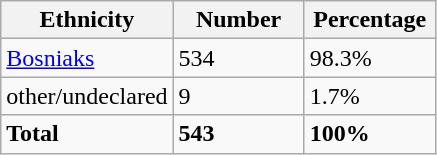<table class="wikitable">
<tr>
<th width="100px">Ethnicity</th>
<th width="80px">Number</th>
<th width="80px">Percentage</th>
</tr>
<tr>
<td><a href='#'>Bosniaks</a></td>
<td>534</td>
<td>98.3%</td>
</tr>
<tr>
<td>other/undeclared</td>
<td>9</td>
<td>1.7%</td>
</tr>
<tr>
<td><strong>Total</strong></td>
<td><strong>543</strong></td>
<td><strong>100%</strong></td>
</tr>
</table>
